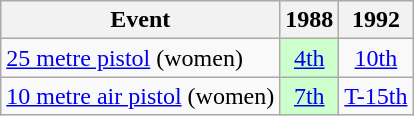<table class="wikitable" style="text-align: center">
<tr>
<th>Event</th>
<th>1988</th>
<th>1992</th>
</tr>
<tr>
<td align=left><a href='#'>25 metre pistol</a> (women)</td>
<td style="background: #ccffcc"><a href='#'>4th</a></td>
<td><a href='#'>10th</a></td>
</tr>
<tr>
<td align=left><a href='#'>10 metre air pistol</a> (women)</td>
<td style="background: #ccffcc"><a href='#'>7th</a></td>
<td><a href='#'>T-15th</a></td>
</tr>
</table>
